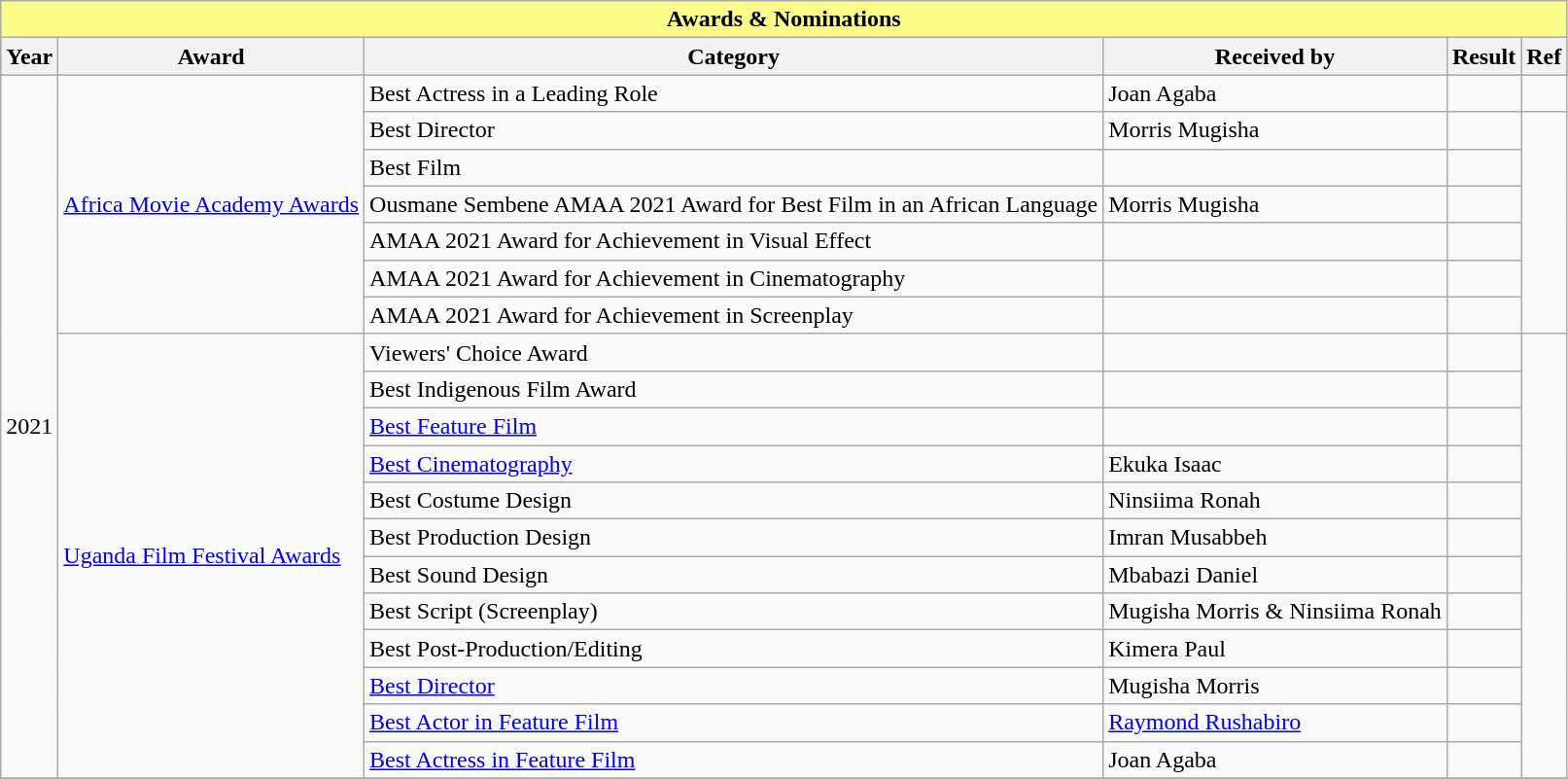<table class="wikitable" width="">
<tr>
<th colspan="6" style="background: #FBFC8A;">Awards & Nominations</th>
</tr>
<tr style="background:#ccc; text-align:center;">
<th>Year</th>
<th>Award</th>
<th>Category</th>
<th>Received by</th>
<th>Result</th>
<th>Ref</th>
</tr>
<tr>
<td rowspan="19">2021</td>
<td rowspan="7"><a href='#'>Africa Movie Academy Awards</a></td>
<td>Best Actress in a Leading Role</td>
<td>Joan Agaba</td>
<td></td>
<td></td>
</tr>
<tr>
<td>Best Director</td>
<td>Morris Mugisha</td>
<td></td>
<td rowspan="6"></td>
</tr>
<tr>
<td>Best Film</td>
<td></td>
<td></td>
</tr>
<tr>
<td>Ousmane Sembene AMAA 2021 Award for Best Film in an African Language</td>
<td>Morris Mugisha</td>
<td></td>
</tr>
<tr>
<td>AMAA 2021 Award for Achievement in Visual Effect</td>
<td></td>
<td></td>
</tr>
<tr>
<td>AMAA 2021 Award for Achievement in Cinematography</td>
<td></td>
<td></td>
</tr>
<tr>
<td>AMAA 2021 Award for Achievement in Screenplay</td>
<td></td>
<td></td>
</tr>
<tr>
<td rowspan="12"><a href='#'>Uganda Film Festival Awards</a></td>
<td>Viewers' Choice Award</td>
<td></td>
<td></td>
<td rowspan="12"></td>
</tr>
<tr>
<td>Best Indigenous Film Award</td>
<td></td>
<td></td>
</tr>
<tr>
<td><a href='#'>Best Feature Film</a></td>
<td></td>
<td></td>
</tr>
<tr>
<td><a href='#'>Best Cinematography</a></td>
<td>Ekuka Isaac</td>
<td></td>
</tr>
<tr>
<td>Best Costume Design</td>
<td>Ninsiima Ronah</td>
<td></td>
</tr>
<tr>
<td>Best Production Design</td>
<td>Imran Musabbeh</td>
<td></td>
</tr>
<tr>
<td>Best Sound Design</td>
<td>Mbabazi Daniel</td>
<td></td>
</tr>
<tr>
<td>Best Script (Screenplay)</td>
<td>Mugisha Morris & Ninsiima Ronah</td>
<td></td>
</tr>
<tr>
<td>Best Post-Production/Editing</td>
<td>Kimera Paul</td>
<td></td>
</tr>
<tr>
<td><a href='#'>Best Director</a></td>
<td>Mugisha Morris</td>
<td></td>
</tr>
<tr>
<td><a href='#'>Best Actor in Feature Film</a></td>
<td><a href='#'>Raymond Rushabiro</a></td>
<td></td>
</tr>
<tr>
<td><a href='#'>Best Actress in Feature Film</a></td>
<td>Joan Agaba</td>
<td></td>
</tr>
<tr>
</tr>
</table>
